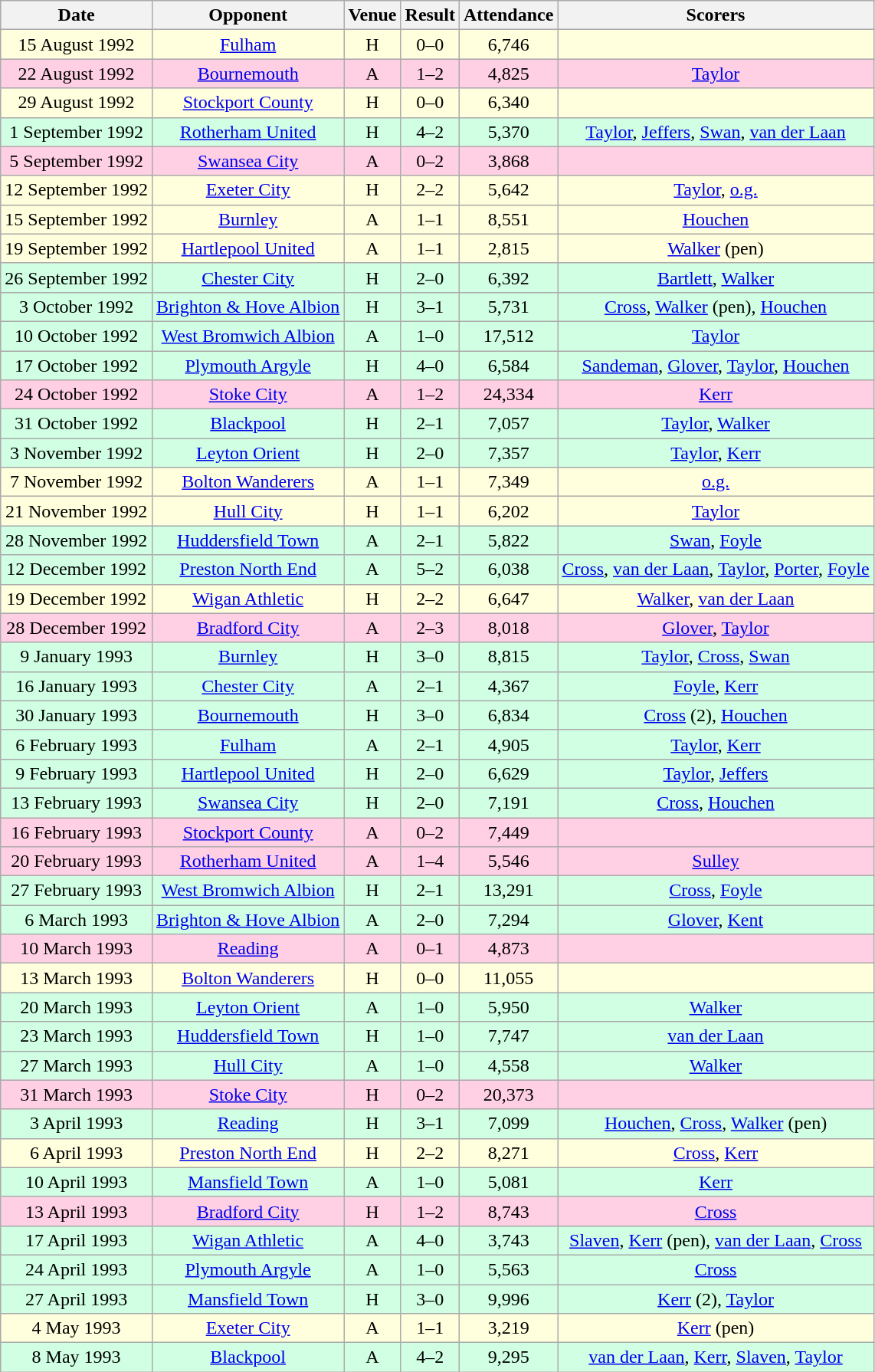<table class="wikitable sortable" style="text-align:center;">
<tr>
<th>Date</th>
<th>Opponent</th>
<th>Venue</th>
<th>Result</th>
<th>Attendance</th>
<th>Scorers</th>
</tr>
<tr style="background:#ffd;">
<td>15 August 1992</td>
<td><a href='#'>Fulham</a></td>
<td>H</td>
<td>0–0</td>
<td>6,746</td>
<td></td>
</tr>
<tr style="background:#ffd0e3;">
<td>22 August 1992</td>
<td><a href='#'>Bournemouth</a></td>
<td>A</td>
<td>1–2</td>
<td>4,825</td>
<td><a href='#'>Taylor</a></td>
</tr>
<tr style="background:#ffd;">
<td>29 August 1992</td>
<td><a href='#'>Stockport County</a></td>
<td>H</td>
<td>0–0</td>
<td>6,340</td>
<td></td>
</tr>
<tr style="background:#d0ffe3;">
<td>1 September 1992</td>
<td><a href='#'>Rotherham United</a></td>
<td>H</td>
<td>4–2</td>
<td>5,370</td>
<td><a href='#'>Taylor</a>, <a href='#'>Jeffers</a>, <a href='#'>Swan</a>, <a href='#'>van der Laan</a></td>
</tr>
<tr style="background:#ffd0e3;">
<td>5 September 1992</td>
<td><a href='#'>Swansea City</a></td>
<td>A</td>
<td>0–2</td>
<td>3,868</td>
<td></td>
</tr>
<tr style="background:#ffd;">
<td>12 September 1992</td>
<td><a href='#'>Exeter City</a></td>
<td>H</td>
<td>2–2</td>
<td>5,642</td>
<td><a href='#'>Taylor</a>, <a href='#'>o.g.</a></td>
</tr>
<tr style="background:#ffd;">
<td>15 September 1992</td>
<td><a href='#'>Burnley</a></td>
<td>A</td>
<td>1–1</td>
<td>8,551</td>
<td><a href='#'>Houchen</a></td>
</tr>
<tr style="background:#ffd;">
<td>19 September 1992</td>
<td><a href='#'>Hartlepool United</a></td>
<td>A</td>
<td>1–1</td>
<td>2,815</td>
<td><a href='#'>Walker</a> (pen)</td>
</tr>
<tr style="background:#d0ffe3;">
<td>26 September 1992</td>
<td><a href='#'>Chester City</a></td>
<td>H</td>
<td>2–0</td>
<td>6,392</td>
<td><a href='#'>Bartlett</a>, <a href='#'>Walker</a></td>
</tr>
<tr style="background:#d0ffe3;">
<td>3 October 1992</td>
<td><a href='#'>Brighton & Hove Albion</a></td>
<td>H</td>
<td>3–1</td>
<td>5,731</td>
<td><a href='#'>Cross</a>, <a href='#'>Walker</a> (pen), <a href='#'>Houchen</a></td>
</tr>
<tr style="background:#d0ffe3;">
<td>10 October 1992</td>
<td><a href='#'>West Bromwich Albion</a></td>
<td>A</td>
<td>1–0</td>
<td>17,512</td>
<td><a href='#'>Taylor</a></td>
</tr>
<tr style="background:#d0ffe3;">
<td>17 October 1992</td>
<td><a href='#'>Plymouth Argyle</a></td>
<td>H</td>
<td>4–0</td>
<td>6,584</td>
<td><a href='#'>Sandeman</a>, <a href='#'>Glover</a>, <a href='#'>Taylor</a>, <a href='#'>Houchen</a></td>
</tr>
<tr style="background:#ffd0e3;">
<td>24 October 1992</td>
<td><a href='#'>Stoke City</a></td>
<td>A</td>
<td>1–2</td>
<td>24,334</td>
<td><a href='#'>Kerr</a></td>
</tr>
<tr style="background:#d0ffe3;">
<td>31 October 1992</td>
<td><a href='#'>Blackpool</a></td>
<td>H</td>
<td>2–1</td>
<td>7,057</td>
<td><a href='#'>Taylor</a>, <a href='#'>Walker</a></td>
</tr>
<tr style="background:#d0ffe3;">
<td>3 November 1992</td>
<td><a href='#'>Leyton Orient</a></td>
<td>H</td>
<td>2–0</td>
<td>7,357</td>
<td><a href='#'>Taylor</a>, <a href='#'>Kerr</a></td>
</tr>
<tr style="background:#ffd;">
<td>7 November 1992</td>
<td><a href='#'>Bolton Wanderers</a></td>
<td>A</td>
<td>1–1</td>
<td>7,349</td>
<td><a href='#'>o.g.</a></td>
</tr>
<tr style="background:#ffd;">
<td>21 November 1992</td>
<td><a href='#'>Hull City</a></td>
<td>H</td>
<td>1–1</td>
<td>6,202</td>
<td><a href='#'>Taylor</a></td>
</tr>
<tr style="background:#d0ffe3;">
<td>28 November 1992</td>
<td><a href='#'>Huddersfield Town</a></td>
<td>A</td>
<td>2–1</td>
<td>5,822</td>
<td><a href='#'>Swan</a>, <a href='#'>Foyle</a></td>
</tr>
<tr style="background:#d0ffe3;">
<td>12 December 1992</td>
<td><a href='#'>Preston North End</a></td>
<td>A</td>
<td>5–2</td>
<td>6,038</td>
<td><a href='#'>Cross</a>, <a href='#'>van der Laan</a>, <a href='#'>Taylor</a>, <a href='#'>Porter</a>, <a href='#'>Foyle</a></td>
</tr>
<tr style="background:#ffd;">
<td>19 December 1992</td>
<td><a href='#'>Wigan Athletic</a></td>
<td>H</td>
<td>2–2</td>
<td>6,647</td>
<td><a href='#'>Walker</a>, <a href='#'>van der Laan</a></td>
</tr>
<tr style="background:#ffd0e3;">
<td>28 December 1992</td>
<td><a href='#'>Bradford City</a></td>
<td>A</td>
<td>2–3</td>
<td>8,018</td>
<td><a href='#'>Glover</a>, <a href='#'>Taylor</a></td>
</tr>
<tr style="background:#d0ffe3;">
<td>9 January 1993</td>
<td><a href='#'>Burnley</a></td>
<td>H</td>
<td>3–0</td>
<td>8,815</td>
<td><a href='#'>Taylor</a>, <a href='#'>Cross</a>, <a href='#'>Swan</a></td>
</tr>
<tr style="background:#d0ffe3;">
<td>16 January 1993</td>
<td><a href='#'>Chester City</a></td>
<td>A</td>
<td>2–1</td>
<td>4,367</td>
<td><a href='#'>Foyle</a>, <a href='#'>Kerr</a></td>
</tr>
<tr style="background:#d0ffe3;">
<td>30 January 1993</td>
<td><a href='#'>Bournemouth</a></td>
<td>H</td>
<td>3–0</td>
<td>6,834</td>
<td><a href='#'>Cross</a> (2), <a href='#'>Houchen</a></td>
</tr>
<tr style="background:#d0ffe3;">
<td>6 February 1993</td>
<td><a href='#'>Fulham</a></td>
<td>A</td>
<td>2–1</td>
<td>4,905</td>
<td><a href='#'>Taylor</a>, <a href='#'>Kerr</a></td>
</tr>
<tr style="background:#d0ffe3;">
<td>9 February 1993</td>
<td><a href='#'>Hartlepool United</a></td>
<td>H</td>
<td>2–0</td>
<td>6,629</td>
<td><a href='#'>Taylor</a>, <a href='#'>Jeffers</a></td>
</tr>
<tr style="background:#d0ffe3;">
<td>13 February 1993</td>
<td><a href='#'>Swansea City</a></td>
<td>H</td>
<td>2–0</td>
<td>7,191</td>
<td><a href='#'>Cross</a>, <a href='#'>Houchen</a></td>
</tr>
<tr style="background:#ffd0e3;">
<td>16 February 1993</td>
<td><a href='#'>Stockport County</a></td>
<td>A</td>
<td>0–2</td>
<td>7,449</td>
<td></td>
</tr>
<tr style="background:#ffd0e3;">
<td>20 February 1993</td>
<td><a href='#'>Rotherham United</a></td>
<td>A</td>
<td>1–4</td>
<td>5,546</td>
<td><a href='#'>Sulley</a></td>
</tr>
<tr style="background:#d0ffe3;">
<td>27 February 1993</td>
<td><a href='#'>West Bromwich Albion</a></td>
<td>H</td>
<td>2–1</td>
<td>13,291</td>
<td><a href='#'>Cross</a>, <a href='#'>Foyle</a></td>
</tr>
<tr style="background:#d0ffe3;">
<td>6 March 1993</td>
<td><a href='#'>Brighton & Hove Albion</a></td>
<td>A</td>
<td>2–0</td>
<td>7,294</td>
<td><a href='#'>Glover</a>, <a href='#'>Kent</a></td>
</tr>
<tr style="background:#ffd0e3;">
<td>10 March 1993</td>
<td><a href='#'>Reading</a></td>
<td>A</td>
<td>0–1</td>
<td>4,873</td>
<td></td>
</tr>
<tr style="background:#ffd;">
<td>13 March 1993</td>
<td><a href='#'>Bolton Wanderers</a></td>
<td>H</td>
<td>0–0</td>
<td>11,055</td>
<td></td>
</tr>
<tr style="background:#d0ffe3;">
<td>20 March 1993</td>
<td><a href='#'>Leyton Orient</a></td>
<td>A</td>
<td>1–0</td>
<td>5,950</td>
<td><a href='#'>Walker</a></td>
</tr>
<tr style="background:#d0ffe3;">
<td>23 March 1993</td>
<td><a href='#'>Huddersfield Town</a></td>
<td>H</td>
<td>1–0</td>
<td>7,747</td>
<td><a href='#'>van der Laan</a></td>
</tr>
<tr style="background:#d0ffe3;">
<td>27 March 1993</td>
<td><a href='#'>Hull City</a></td>
<td>A</td>
<td>1–0</td>
<td>4,558</td>
<td><a href='#'>Walker</a></td>
</tr>
<tr style="background:#ffd0e3;">
<td>31 March 1993</td>
<td><a href='#'>Stoke City</a></td>
<td>H</td>
<td>0–2</td>
<td>20,373</td>
<td></td>
</tr>
<tr style="background:#d0ffe3;">
<td>3 April 1993</td>
<td><a href='#'>Reading</a></td>
<td>H</td>
<td>3–1</td>
<td>7,099</td>
<td><a href='#'>Houchen</a>, <a href='#'>Cross</a>, <a href='#'>Walker</a> (pen)</td>
</tr>
<tr style="background:#ffd;">
<td>6 April 1993</td>
<td><a href='#'>Preston North End</a></td>
<td>H</td>
<td>2–2</td>
<td>8,271</td>
<td><a href='#'>Cross</a>, <a href='#'>Kerr</a></td>
</tr>
<tr style="background:#d0ffe3;">
<td>10 April 1993</td>
<td><a href='#'>Mansfield Town</a></td>
<td>A</td>
<td>1–0</td>
<td>5,081</td>
<td><a href='#'>Kerr</a></td>
</tr>
<tr style="background:#ffd0e3;">
<td>13 April 1993</td>
<td><a href='#'>Bradford City</a></td>
<td>H</td>
<td>1–2</td>
<td>8,743</td>
<td><a href='#'>Cross</a></td>
</tr>
<tr style="background:#d0ffe3;">
<td>17 April 1993</td>
<td><a href='#'>Wigan Athletic</a></td>
<td>A</td>
<td>4–0</td>
<td>3,743</td>
<td><a href='#'>Slaven</a>, <a href='#'>Kerr</a> (pen), <a href='#'>van der Laan</a>, <a href='#'>Cross</a></td>
</tr>
<tr style="background:#d0ffe3;">
<td>24 April 1993</td>
<td><a href='#'>Plymouth Argyle</a></td>
<td>A</td>
<td>1–0</td>
<td>5,563</td>
<td><a href='#'>Cross</a></td>
</tr>
<tr style="background:#d0ffe3;">
<td>27 April 1993</td>
<td><a href='#'>Mansfield Town</a></td>
<td>H</td>
<td>3–0</td>
<td>9,996</td>
<td><a href='#'>Kerr</a> (2), <a href='#'>Taylor</a></td>
</tr>
<tr style="background:#ffd;">
<td>4 May 1993</td>
<td><a href='#'>Exeter City</a></td>
<td>A</td>
<td>1–1</td>
<td>3,219</td>
<td><a href='#'>Kerr</a> (pen)</td>
</tr>
<tr style="background:#d0ffe3;">
<td>8 May 1993</td>
<td><a href='#'>Blackpool</a></td>
<td>A</td>
<td>4–2</td>
<td>9,295</td>
<td><a href='#'>van der Laan</a>, <a href='#'>Kerr</a>, <a href='#'>Slaven</a>, <a href='#'>Taylor</a></td>
</tr>
</table>
